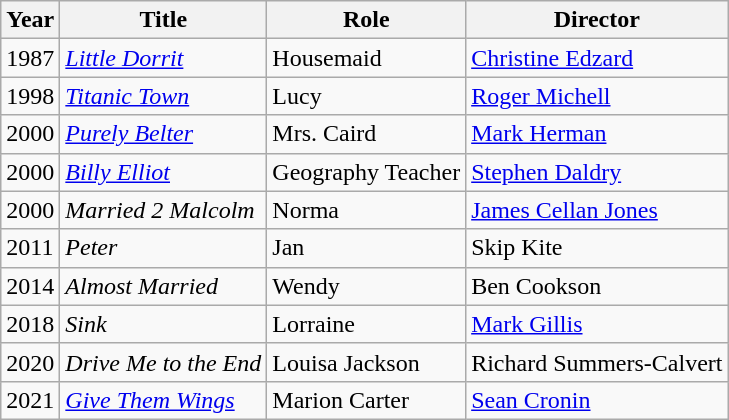<table class="wikitable">
<tr>
<th>Year</th>
<th>Title</th>
<th>Role</th>
<th>Director</th>
</tr>
<tr>
<td>1987</td>
<td><em><a href='#'>Little Dorrit</a></em></td>
<td>Housemaid</td>
<td><a href='#'>Christine Edzard</a></td>
</tr>
<tr>
<td>1998</td>
<td><em><a href='#'>Titanic Town</a></em></td>
<td>Lucy</td>
<td><a href='#'>Roger Michell</a></td>
</tr>
<tr>
<td>2000</td>
<td><em><a href='#'>Purely Belter</a></em></td>
<td>Mrs. Caird</td>
<td><a href='#'>Mark Herman</a></td>
</tr>
<tr>
<td>2000</td>
<td><em><a href='#'>Billy Elliot</a></em></td>
<td>Geography Teacher</td>
<td><a href='#'>Stephen Daldry</a></td>
</tr>
<tr>
<td>2000</td>
<td><em>Married 2 Malcolm</em></td>
<td>Norma</td>
<td><a href='#'>James Cellan Jones</a></td>
</tr>
<tr>
<td>2011</td>
<td><em>Peter</em></td>
<td>Jan</td>
<td>Skip Kite</td>
</tr>
<tr>
<td>2014</td>
<td><em>Almost Married</em></td>
<td>Wendy</td>
<td>Ben Cookson</td>
</tr>
<tr>
<td>2018</td>
<td><em>Sink</em></td>
<td>Lorraine</td>
<td><a href='#'>Mark Gillis</a></td>
</tr>
<tr>
<td>2020</td>
<td><em>Drive Me to the End</em></td>
<td>Louisa Jackson</td>
<td>Richard Summers-Calvert</td>
</tr>
<tr>
<td>2021</td>
<td><em><a href='#'>Give Them Wings</a></em></td>
<td>Marion Carter</td>
<td><a href='#'>Sean Cronin</a><em></td>
</tr>
</table>
